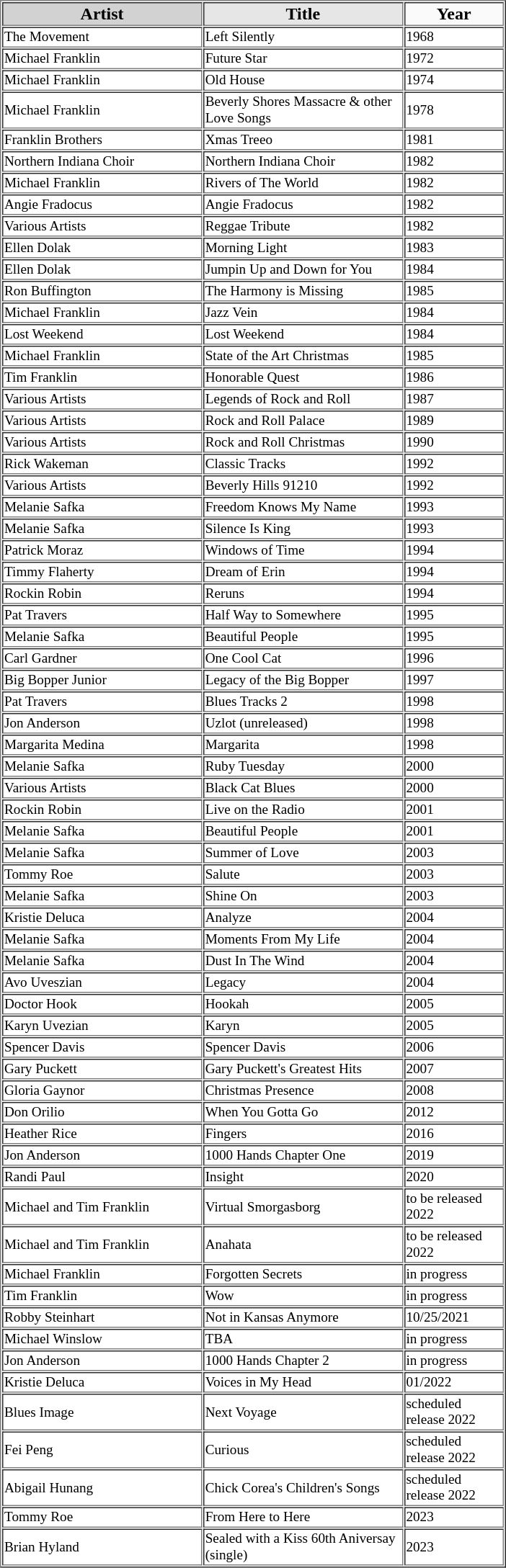<table style="width:468px;  font-size:100%" border="1" cellpadding="1" cellspacing="1">
<tr>
<th style="width: 40%;  background-color: rgb(210, 210, 210)"><strong>Artist</strong></th>
<th style="width: 40%;  background-color: rgb(230, 230, 230)"><strong>Title</strong></th>
<th style="width: 20%;  background-color: rgb(250, 250, 250)"><strong>Year</strong></th>
</tr>
<tr>
<td style="font-size: 80%">The Movement</td>
<td style="font-size: 80%">Left Silently</td>
<td style="font-size: 80%">1968</td>
</tr>
<tr>
<td style="font-size: 80%">Michael Franklin</td>
<td style="font-size: 80%">Future Star</td>
<td style="font-size: 80%">1972</td>
</tr>
<tr>
<td style="font-size: 80%">Michael Franklin</td>
<td style="font-size: 80%">Old House</td>
<td style="font-size: 80%">1974</td>
</tr>
<tr>
<td style="font-size: 80%">Michael Franklin</td>
<td style="font-size: 80%">Beverly Shores Massacre & other Love Songs</td>
<td style="font-size: 80%">1978</td>
</tr>
<tr>
<td style="font-size: 80%">Franklin Brothers</td>
<td style="font-size: 80%">Xmas Treeo</td>
<td style="font-size: 80%">1981</td>
</tr>
<tr>
<td style="font-size: 80%">Northern Indiana Choir</td>
<td style="font-size: 80%">Northern Indiana Choir</td>
<td style="font-size: 80%">1982</td>
</tr>
<tr>
<td style="font-size: 80%">Michael Franklin</td>
<td style="font-size: 80%">Rivers of The World</td>
<td style="font-size: 80%">1982</td>
</tr>
<tr>
<td style="font-size: 80%">Angie Fradocus</td>
<td style="font-size: 80%">Angie Fradocus</td>
<td style="font-size: 80%">1982</td>
</tr>
<tr>
<td style="font-size: 80%">Various Artists</td>
<td style="font-size: 80%">Reggae Tribute</td>
<td style="font-size: 80%">1982</td>
</tr>
<tr>
<td style="font-size: 80%">Ellen Dolak</td>
<td style="font-size: 80%">Morning Light</td>
<td style="font-size: 80%">1983</td>
</tr>
<tr>
<td style="font-size: 80%">Ellen Dolak</td>
<td style="font-size: 80%">Jumpin Up and Down for You</td>
<td style="font-size: 80%">1984</td>
</tr>
<tr>
<td style="font-size: 80%">Ron Buffington</td>
<td style="font-size: 80%">The Harmony is Missing</td>
<td style="font-size: 80%">1985</td>
</tr>
<tr>
<td style="font-size: 80%">Michael Franklin</td>
<td style="font-size: 80%">Jazz Vein</td>
<td style="font-size: 80%">1984</td>
</tr>
<tr>
<td style="font-size: 80%">Lost Weekend</td>
<td style="font-size: 80%">Lost Weekend</td>
<td style="font-size: 80%">1984</td>
</tr>
<tr>
<td style="font-size: 80%">Michael Franklin</td>
<td style="font-size: 80%">State of the Art Christmas</td>
<td style="font-size: 80%">1985</td>
</tr>
<tr>
<td style="font-size: 80%">Tim Franklin</td>
<td style="font-size: 80%">Honorable Quest</td>
<td style="font-size: 80%">1986</td>
</tr>
<tr>
<td style="font-size: 80%">Various Artists</td>
<td style="font-size: 80%">Legends of Rock and Roll</td>
<td style="font-size: 80%">1987</td>
</tr>
<tr>
<td style="font-size: 80%">Various Artists</td>
<td style="font-size: 80%">Rock and Roll Palace</td>
<td style="font-size: 80%">1989</td>
</tr>
<tr>
<td style="font-size: 80%">Various Artists</td>
<td style="font-size: 80%">Rock and Roll Christmas</td>
<td style="font-size: 80%">1990</td>
</tr>
<tr>
<td style="font-size: 80%">Rick Wakeman</td>
<td style="font-size: 80%">Classic Tracks</td>
<td style="font-size: 80%">1992</td>
</tr>
<tr>
<td style="font-size: 80%">Various Artists</td>
<td style="font-size: 80%">Beverly Hills 91210</td>
<td style="font-size: 80%">1992</td>
</tr>
<tr>
<td style="font-size: 80%">Melanie Safka</td>
<td style="font-size: 80%">Freedom Knows My Name</td>
<td style="font-size: 80%">1993</td>
</tr>
<tr>
<td style="font-size: 80%">Melanie Safka</td>
<td style="font-size: 80%">Silence Is King</td>
<td style="font-size: 80%">1993</td>
</tr>
<tr>
<td style="font-size: 80%">Patrick Moraz</td>
<td style="font-size: 80%">Windows of Time</td>
<td style="font-size: 80%">1994</td>
</tr>
<tr>
<td style="font-size: 80%">Timmy Flaherty</td>
<td style="font-size: 80%">Dream of Erin</td>
<td style="font-size: 80%">1994</td>
</tr>
<tr>
<td style="font-size: 80%">Rockin Robin</td>
<td style="font-size: 80%">Reruns</td>
<td style="font-size: 80%">1994</td>
</tr>
<tr>
<td style="font-size: 80%">Pat Travers</td>
<td style="font-size: 80%">Half Way to Somewhere</td>
<td style="font-size: 80%">1995</td>
</tr>
<tr>
<td style="font-size: 80%">Melanie Safka</td>
<td style="font-size: 80%">Beautiful People</td>
<td style="font-size: 80%">1995</td>
</tr>
<tr>
<td style="font-size: 80%">Carl Gardner</td>
<td style="font-size: 80%">One Cool Cat</td>
<td style="font-size: 80%">1996</td>
</tr>
<tr>
<td style="font-size: 80%">Big Bopper Junior</td>
<td style="font-size: 80%">Legacy of the Big Bopper</td>
<td style="font-size: 80%">1997</td>
</tr>
<tr>
<td style="font-size: 80%">Pat Travers</td>
<td style="font-size: 80%">Blues Tracks 2</td>
<td style="font-size: 80%">1998</td>
</tr>
<tr>
<td style="font-size: 80%">Jon Anderson</td>
<td style="font-size: 80%">Uzlot (unreleased)</td>
<td style="font-size: 80%">1998</td>
</tr>
<tr>
<td style="font-size: 80%">Margarita Medina</td>
<td style="font-size: 80%">Margarita</td>
<td style="font-size: 80%">1998</td>
</tr>
<tr>
<td style="font-size: 80%">Melanie Safka</td>
<td style="font-size: 80%">Ruby Tuesday</td>
<td style="font-size: 80%">2000</td>
</tr>
<tr>
<td style="font-size: 80%">Various Artists</td>
<td style="font-size: 80%">Black Cat Blues</td>
<td style="font-size: 80%">2000</td>
</tr>
<tr>
<td style="font-size: 80%">Rockin Robin</td>
<td style="font-size: 80%">Live on the Radio</td>
<td style="font-size: 80%">2001</td>
</tr>
<tr>
<td style="font-size: 80%">Melanie Safka</td>
<td style="font-size: 80%">Beautiful People</td>
<td style="font-size: 80%">2001</td>
</tr>
<tr>
<td style="font-size: 80%">Melanie Safka</td>
<td style="font-size: 80%">Summer of Love</td>
<td style="font-size: 80%">2003</td>
</tr>
<tr>
<td style="font-size: 80%">Tommy Roe</td>
<td style="font-size: 80%">Salute</td>
<td style="font-size: 80%">2003</td>
</tr>
<tr>
<td style="font-size: 80%">Melanie Safka</td>
<td style="font-size: 80%">Shine On</td>
<td style="font-size: 80%">2003</td>
</tr>
<tr>
<td style="font-size: 80%">Kristie Deluca</td>
<td style="font-size: 80%">Analyze</td>
<td style="font-size: 80%">2004</td>
</tr>
<tr>
<td style="font-size: 80%">Melanie Safka</td>
<td style="font-size: 80%">Moments From My Life</td>
<td style="font-size: 80%">2004</td>
</tr>
<tr>
<td style="font-size: 80%">Melanie Safka</td>
<td style="font-size: 80%">Dust In The Wind</td>
<td style="font-size: 80%">2004</td>
</tr>
<tr>
<td style="font-size: 80%">Avo Uveszian</td>
<td style="font-size: 80%">Legacy</td>
<td style="font-size: 80%">2004</td>
</tr>
<tr>
<td style="font-size: 80%">Doctor Hook</td>
<td style="font-size: 80%">Hookah</td>
<td style="font-size: 80%">2005</td>
</tr>
<tr>
<td style="font-size: 80%">Karyn Uvezian</td>
<td style="font-size: 80%">Karyn</td>
<td style="font-size: 80%">2005</td>
</tr>
<tr>
<td style="font-size: 80%">Spencer Davis</td>
<td style="font-size: 80%">Spencer Davis</td>
<td style="font-size: 80%">2006</td>
</tr>
<tr>
<td style="font-size: 80%">Gary Puckett</td>
<td style="font-size: 80%">Gary Puckett's Greatest Hits</td>
<td style="font-size: 80%">2007</td>
</tr>
<tr>
<td style="font-size: 80%">Gloria Gaynor</td>
<td style="font-size: 80%">Christmas Presence</td>
<td style="font-size: 80%">2008</td>
</tr>
<tr>
<td style="font-size: 80%">Don Orilio</td>
<td style="font-size: 80%">When You Gotta Go</td>
<td style="font-size: 80%">2012</td>
</tr>
<tr>
<td style="font-size: 80%">Heather Rice</td>
<td style="font-size: 80%">Fingers</td>
<td style="font-size: 80%">2016</td>
</tr>
<tr>
<td style="font-size: 80%">Jon Anderson</td>
<td style="font-size: 80%">1000 Hands Chapter One</td>
<td style="font-size: 80%">2019</td>
</tr>
<tr>
<td style="font-size: 80%">Randi Paul</td>
<td style="font-size: 80%">Insight</td>
<td style="font-size: 80%">2020</td>
</tr>
<tr>
<td style="font-size: 80%">Michael and Tim Franklin</td>
<td style="font-size: 80%">Virtual Smorgasborg</td>
<td style="font-size: 80%">to be released 2022</td>
</tr>
<tr>
<td style="font-size: 80%">Michael and Tim Franklin</td>
<td style="font-size: 80%">Anahata</td>
<td style="font-size: 80%">to be released 2022</td>
</tr>
<tr>
<td style="font-size: 80%">Michael Franklin</td>
<td style="font-size: 80%">Forgotten Secrets</td>
<td style="font-size: 80%">in progress</td>
</tr>
<tr>
<td style="font-size: 80%">Tim Franklin</td>
<td style="font-size: 80%">Wow</td>
<td style="font-size: 80%">in progress</td>
</tr>
<tr>
<td style="font-size: 80%">Robby Steinhart</td>
<td style="font-size: 80%">Not in Kansas Anymore</td>
<td style="font-size: 80%">10/25/2021</td>
</tr>
<tr>
<td style="font-size: 80%">Michael Winslow</td>
<td style="font-size: 80%">TBA</td>
<td style="font-size: 80%">in progress</td>
</tr>
<tr>
<td style="font-size: 80%">Jon Anderson</td>
<td style="font-size: 80%">1000 Hands Chapter 2</td>
<td style="font-size: 80%">in progress</td>
</tr>
<tr>
<td style="font-size: 80%">Kristie Deluca</td>
<td style="font-size: 80%">Voices in My Head</td>
<td style="font-size: 80%">01/2022</td>
</tr>
<tr>
<td style="font-size: 80%">Blues Image</td>
<td style="font-size: 80%">Next Voyage</td>
<td style="font-size: 80%">scheduled release 2022</td>
</tr>
<tr>
<td style="font-size: 80%">Fei Peng</td>
<td style="font-size: 80%">Curious</td>
<td style="font-size: 80%">scheduled release 2022</td>
</tr>
<tr>
<td style="font-size: 80%">Abigail Hunang</td>
<td style="font-size: 80%">Chick Corea's Children's Songs</td>
<td style="font-size: 80%">scheduled release 2022</td>
</tr>
<tr>
<td style="font-size: 80%">Tommy Roe</td>
<td style="font-size: 80%">From Here to Here</td>
<td style="font-size: 80%">2023</td>
</tr>
<tr>
<td style="font-size: 80%">Brian Hyland</td>
<td style="font-size: 80%">Sealed with a Kiss 60th Aniversay (single)</td>
<td style="font-size: 80%">2023</td>
</tr>
</table>
